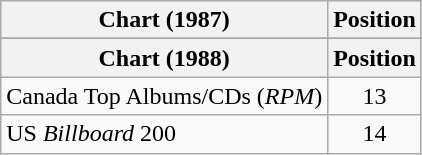<table class="wikitable sortable">
<tr>
<th scope="col">Chart (1987)</th>
<th scope="col">Position</th>
</tr>
<tr>
</tr>
<tr>
<th scope="col">Chart (1988)</th>
<th scope="col">Position</th>
</tr>
<tr>
<td>Canada Top Albums/CDs (<em>RPM</em>)</td>
<td style="text-align:center;">13</td>
</tr>
<tr>
<td>US <em>Billboard</em> 200</td>
<td style="text-align:center;">14</td>
</tr>
</table>
